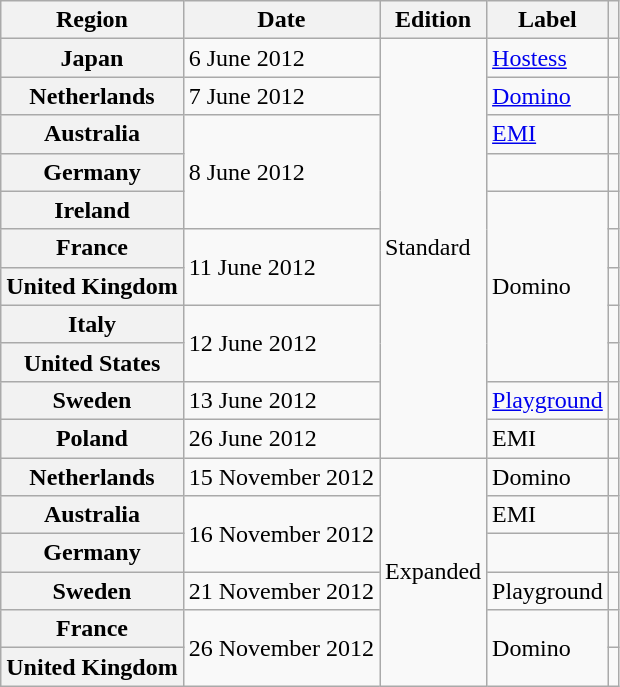<table class="wikitable plainrowheaders">
<tr>
<th scope="col">Region</th>
<th scope="col">Date</th>
<th scope="col">Edition</th>
<th scope="col">Label</th>
<th scope="col"></th>
</tr>
<tr>
<th scope="row">Japan</th>
<td>6 June 2012</td>
<td rowspan="11">Standard</td>
<td><a href='#'>Hostess</a></td>
<td align="center"></td>
</tr>
<tr>
<th scope="row">Netherlands</th>
<td>7 June 2012</td>
<td><a href='#'>Domino</a></td>
<td align="center"></td>
</tr>
<tr>
<th scope="row">Australia</th>
<td rowspan="3">8 June 2012</td>
<td><a href='#'>EMI</a></td>
<td align="center"></td>
</tr>
<tr>
<th scope="row">Germany</th>
<td></td>
<td align="center"></td>
</tr>
<tr>
<th scope="row">Ireland</th>
<td rowspan="5">Domino</td>
<td align="center"></td>
</tr>
<tr>
<th scope="row">France</th>
<td rowspan="2">11 June 2012</td>
<td align="center"></td>
</tr>
<tr>
<th scope="row">United Kingdom</th>
<td align="center"></td>
</tr>
<tr>
<th scope="row">Italy</th>
<td rowspan="2">12 June 2012</td>
<td align="center"></td>
</tr>
<tr>
<th scope="row">United States</th>
<td align="center"></td>
</tr>
<tr>
<th scope="row">Sweden</th>
<td>13 June 2012</td>
<td><a href='#'>Playground</a></td>
<td align="center"></td>
</tr>
<tr>
<th scope="row">Poland</th>
<td>26 June 2012</td>
<td>EMI</td>
<td align="center"></td>
</tr>
<tr>
<th scope="row">Netherlands</th>
<td>15 November 2012</td>
<td rowspan="6">Expanded</td>
<td>Domino</td>
<td align="center"></td>
</tr>
<tr>
<th scope="row">Australia</th>
<td rowspan="2">16 November 2012</td>
<td>EMI</td>
<td align="center"></td>
</tr>
<tr>
<th scope="row">Germany</th>
<td></td>
<td align="center"></td>
</tr>
<tr>
<th scope="row">Sweden</th>
<td>21 November 2012</td>
<td>Playground</td>
<td align="center"></td>
</tr>
<tr>
<th scope="row">France</th>
<td rowspan="2">26 November 2012</td>
<td rowspan="2">Domino</td>
<td align="center"></td>
</tr>
<tr>
<th scope="row">United Kingdom</th>
<td align="center"></td>
</tr>
</table>
